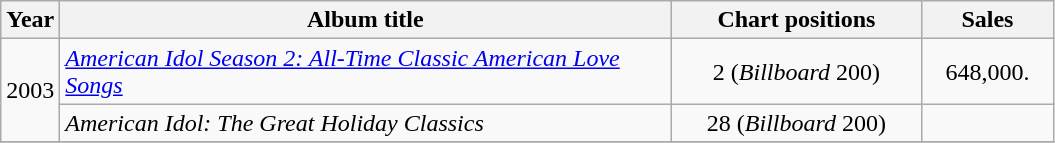<table class="wikitable">
<tr>
<th width="30">Year</th>
<th width="400">Album title</th>
<th width="160">Chart positions</th>
<th width="80">Sales</th>
</tr>
<tr>
<td rowspan="2">2003</td>
<td><em><a href='#'>American Idol Season 2: All-Time Classic American Love Songs</a></em></td>
<td align="center">2 (<em>Billboard</em> 200)</td>
<td align="center">648,000.</td>
</tr>
<tr>
<td><em>American Idol: The Great Holiday Classics</em></td>
<td align="center">28 (<em>Billboard</em> 200)</td>
<td align="center"></td>
</tr>
<tr>
</tr>
</table>
